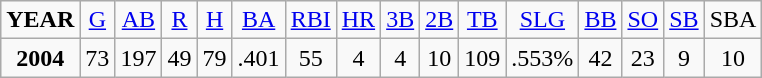<table class="wikitable">
<tr align=center>
<td><strong>YEAR</strong></td>
<td><a href='#'>G</a></td>
<td><a href='#'>AB</a></td>
<td><a href='#'>R</a></td>
<td><a href='#'>H</a></td>
<td><a href='#'>BA</a></td>
<td><a href='#'>RBI</a></td>
<td><a href='#'>HR</a></td>
<td><a href='#'>3B</a></td>
<td><a href='#'>2B</a></td>
<td><a href='#'>TB</a></td>
<td><a href='#'>SLG</a></td>
<td><a href='#'>BB</a></td>
<td><a href='#'>SO</a></td>
<td><a href='#'>SB</a></td>
<td>SBA</td>
</tr>
<tr align=center>
<td><strong>2004</strong></td>
<td>73</td>
<td>197</td>
<td>49</td>
<td>79</td>
<td>.401</td>
<td>55</td>
<td>4</td>
<td>4</td>
<td>10</td>
<td>109</td>
<td>.553%</td>
<td>42</td>
<td>23</td>
<td>9</td>
<td>10</td>
</tr>
</table>
